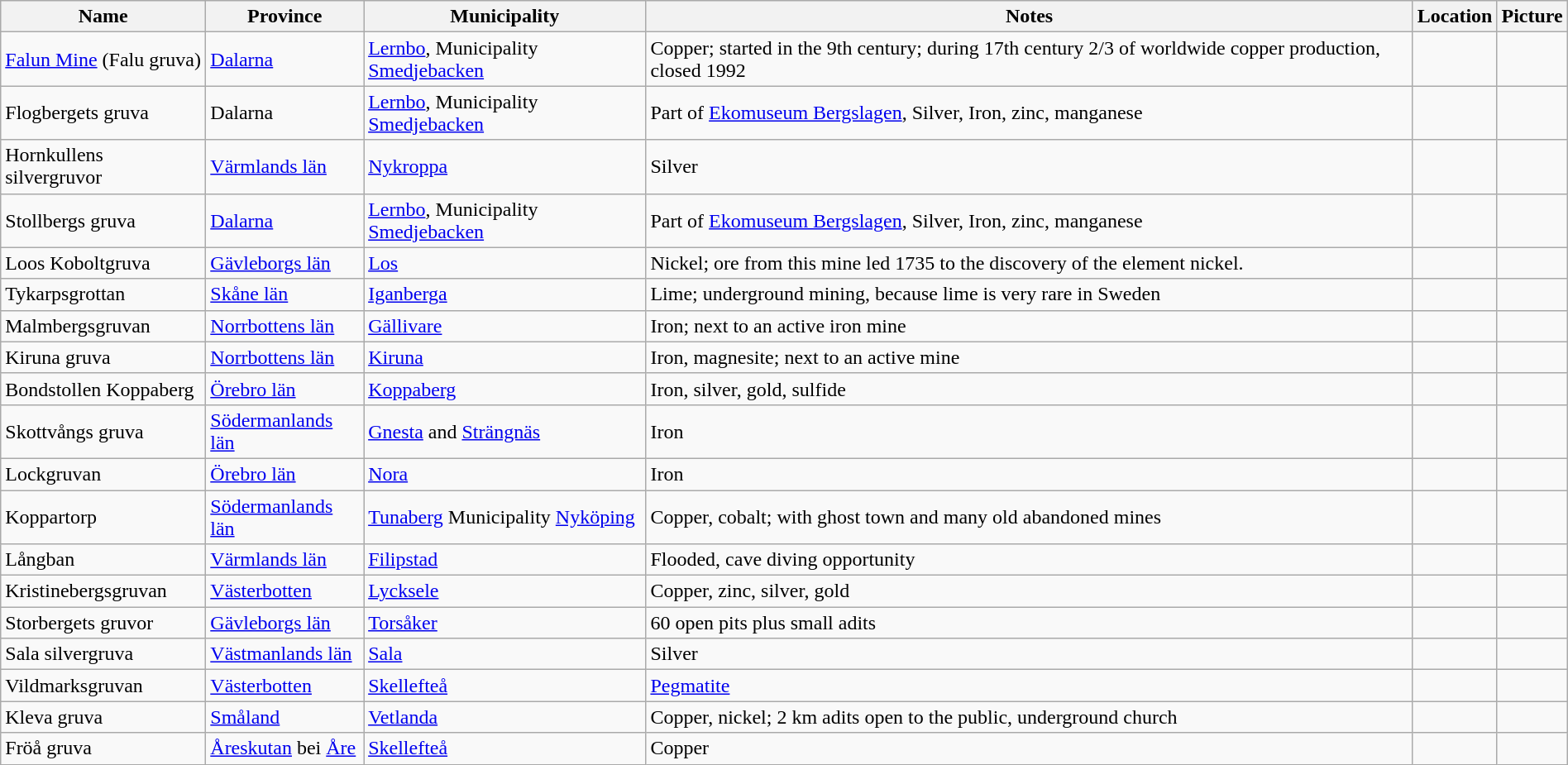<table class="wikitable sortable" style="width:100%">
<tr>
<th>Name</th>
<th>Province</th>
<th>Municipality</th>
<th class="unsortable">Notes</th>
<th class="unsortable">Location</th>
<th class="unsortable">Picture</th>
</tr>
<tr>
<td><a href='#'>Falun Mine</a> (Falu gruva)</td>
<td><a href='#'>Dalarna</a></td>
<td><a href='#'>Lernbo</a>, Municipality <a href='#'>Smedjebacken</a></td>
<td>Copper; started in the 9th century; during 17th century 2/3 of worldwide copper production, closed 1992</td>
<td></td>
<td></td>
</tr>
<tr>
<td>Flogbergets gruva</td>
<td>Dalarna</td>
<td><a href='#'>Lernbo</a>, Municipality <a href='#'>Smedjebacken</a></td>
<td>Part of <a href='#'>Ekomuseum Bergslagen</a>, Silver, Iron, zinc, manganese</td>
<td></td>
<td></td>
</tr>
<tr>
<td>Hornkullens silvergruvor</td>
<td><a href='#'>Värmlands län</a></td>
<td><a href='#'>Nykroppa</a></td>
<td>Silver</td>
<td></td>
<td></td>
</tr>
<tr>
<td>Stollbergs gruva</td>
<td><a href='#'>Dalarna</a></td>
<td><a href='#'>Lernbo</a>, Municipality <a href='#'>Smedjebacken</a></td>
<td>Part of <a href='#'>Ekomuseum Bergslagen</a>, Silver, Iron, zinc, manganese</td>
<td></td>
<td></td>
</tr>
<tr>
<td>Loos Koboltgruva</td>
<td><a href='#'>Gävleborgs län</a></td>
<td><a href='#'>Los</a></td>
<td>Nickel; ore from this mine led 1735 to the discovery of the element nickel.</td>
<td></td>
<td></td>
</tr>
<tr>
<td>Tykarpsgrottan</td>
<td><a href='#'>Skåne län</a></td>
<td><a href='#'>Iganberga</a></td>
<td>Lime; underground mining, because lime is very rare in Sweden</td>
<td></td>
<td></td>
</tr>
<tr>
<td>Malmbergsgruvan</td>
<td><a href='#'>Norrbottens län</a></td>
<td><a href='#'>Gällivare</a></td>
<td>Iron; next to an active iron mine</td>
<td></td>
<td></td>
</tr>
<tr>
<td>Kiruna gruva</td>
<td><a href='#'>Norrbottens län</a></td>
<td><a href='#'>Kiruna</a></td>
<td>Iron, magnesite; next to an active mine</td>
<td></td>
<td></td>
</tr>
<tr>
<td>Bondstollen Koppaberg</td>
<td><a href='#'>Örebro län</a></td>
<td><a href='#'>Koppaberg</a></td>
<td>Iron, silver, gold, sulfide</td>
<td></td>
<td></td>
</tr>
<tr>
<td>Skottvångs gruva</td>
<td><a href='#'>Södermanlands län</a></td>
<td><a href='#'>Gnesta</a> and <a href='#'>Strängnäs</a></td>
<td>Iron</td>
<td></td>
<td></td>
</tr>
<tr>
<td>Lockgruvan</td>
<td><a href='#'>Örebro län</a></td>
<td><a href='#'>Nora</a></td>
<td>Iron</td>
<td></td>
<td></td>
</tr>
<tr>
<td>Koppartorp</td>
<td><a href='#'>Södermanlands län</a></td>
<td><a href='#'>Tunaberg</a> Municipality <a href='#'>Nyköping</a></td>
<td>Copper, cobalt; with ghost town and many old abandoned mines</td>
<td></td>
<td></td>
</tr>
<tr>
<td>Långban</td>
<td><a href='#'>Värmlands län</a></td>
<td><a href='#'>Filipstad</a></td>
<td>Flooded, cave diving opportunity</td>
<td></td>
<td></td>
</tr>
<tr>
<td>Kristinebergsgruvan</td>
<td><a href='#'>Västerbotten</a></td>
<td><a href='#'>Lycksele</a></td>
<td>Copper, zinc, silver, gold</td>
<td></td>
<td></td>
</tr>
<tr>
<td>Storbergets gruvor</td>
<td><a href='#'>Gävleborgs län</a></td>
<td><a href='#'>Torsåker</a></td>
<td>60 open pits plus small adits</td>
<td></td>
<td></td>
</tr>
<tr>
<td>Sala silvergruva</td>
<td><a href='#'>Västmanlands län</a></td>
<td><a href='#'>Sala</a></td>
<td>Silver</td>
<td></td>
<td></td>
</tr>
<tr>
<td>Vildmarksgruvan</td>
<td><a href='#'>Västerbotten</a></td>
<td><a href='#'>Skellefteå</a></td>
<td><a href='#'>Pegmatite</a></td>
<td></td>
<td></td>
</tr>
<tr>
<td>Kleva gruva</td>
<td><a href='#'>Småland</a></td>
<td><a href='#'>Vetlanda</a></td>
<td>Copper, nickel; 2 km adits open to the public, underground church</td>
<td></td>
<td></td>
</tr>
<tr>
<td>Fröå gruva</td>
<td><a href='#'>Åreskutan</a> bei <a href='#'>Åre</a></td>
<td><a href='#'>Skellefteå</a></td>
<td>Copper</td>
<td></td>
<td></td>
</tr>
</table>
